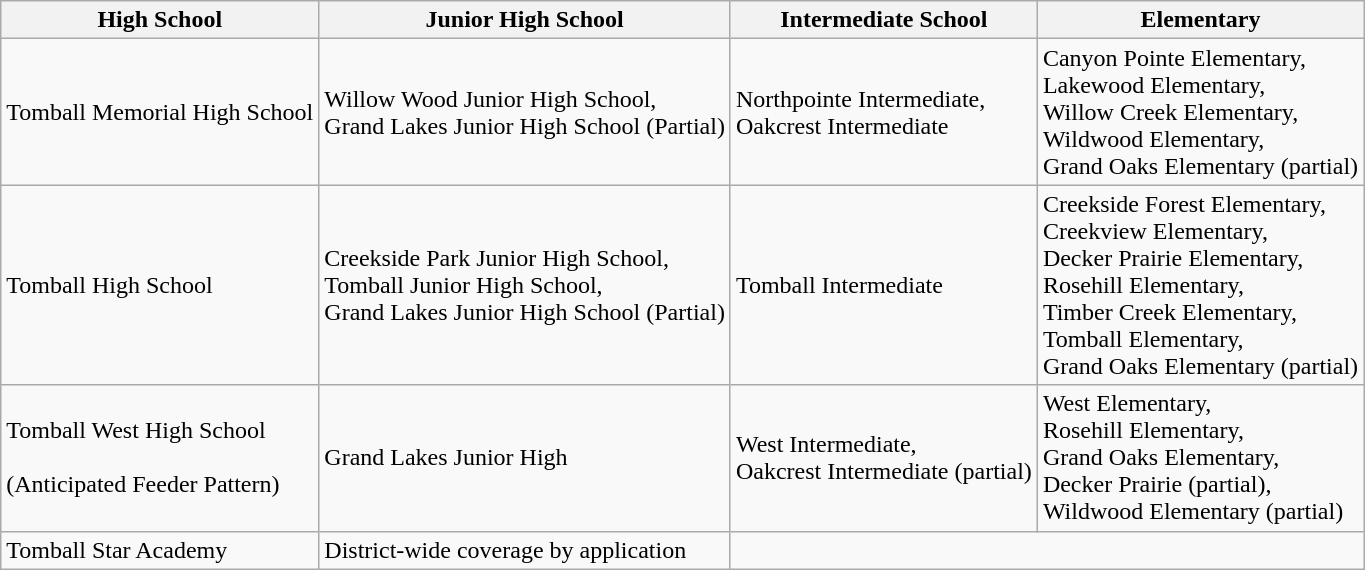<table class="wikitable">
<tr>
<th>High School</th>
<th>Junior High School</th>
<th>Intermediate School</th>
<th>Elementary</th>
</tr>
<tr>
<td>Tomball Memorial High School</td>
<td>Willow Wood Junior High School,<br>Grand Lakes Junior High School (Partial)</td>
<td>Northpointe Intermediate,<br>Oakcrest Intermediate</td>
<td>Canyon Pointe Elementary,<br>Lakewood Elementary,<br>Willow Creek Elementary,<br>Wildwood Elementary,<br>Grand Oaks Elementary (partial)</td>
</tr>
<tr>
<td>Tomball High School</td>
<td>Creekside Park Junior High School,<br>Tomball Junior High School,<br>Grand Lakes Junior High School (Partial)</td>
<td>Tomball Intermediate</td>
<td>Creekside Forest Elementary,<br>Creekview Elementary,<br>Decker Prairie Elementary,<br>Rosehill Elementary,<br>Timber Creek Elementary,<br>Tomball Elementary,<br>Grand Oaks Elementary (partial)</td>
</tr>
<tr>
<td>Tomball West High School <br><br>(Anticipated Feeder Pattern)</td>
<td>Grand Lakes Junior High</td>
<td>West Intermediate,<br>Oakcrest Intermediate (partial)</td>
<td>West Elementary,<br>Rosehill Elementary,<br>Grand Oaks Elementary,<br>Decker Prairie (partial),<br>Wildwood Elementary (partial)</td>
</tr>
<tr>
<td>Tomball Star Academy</td>
<td>District-wide coverage by application</td>
</tr>
</table>
